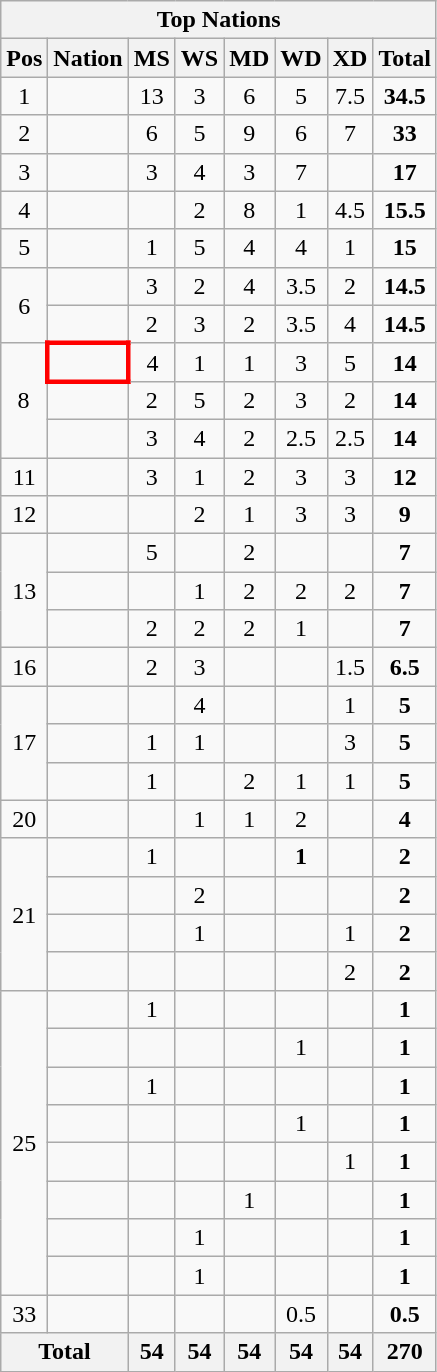<table class="wikitable" style="text-align:center">
<tr>
<th colspan="10">Top Nations</th>
</tr>
<tr>
<th>Pos</th>
<th>Nation</th>
<th>MS</th>
<th>WS</th>
<th>MD</th>
<th>WD</th>
<th>XD</th>
<th>Total</th>
</tr>
<tr>
<td>1</td>
<td align="left"></td>
<td>13</td>
<td>3</td>
<td>6</td>
<td>5</td>
<td>7.5</td>
<td><strong>34.5</strong></td>
</tr>
<tr>
<td>2</td>
<td align="left"></td>
<td>6</td>
<td>5</td>
<td>9</td>
<td>6</td>
<td>7</td>
<td><strong>33</strong></td>
</tr>
<tr>
<td>3</td>
<td align="left"></td>
<td>3</td>
<td>4</td>
<td>3</td>
<td>7</td>
<td></td>
<td><strong>17</strong></td>
</tr>
<tr>
<td>4</td>
<td align="left"></td>
<td></td>
<td>2</td>
<td>8</td>
<td>1</td>
<td>4.5</td>
<td><strong>15.5</strong></td>
</tr>
<tr>
<td>5</td>
<td align="left"></td>
<td>1</td>
<td>5</td>
<td>4</td>
<td>4</td>
<td>1</td>
<td><strong>15</strong></td>
</tr>
<tr>
<td rowspan="2">6</td>
<td align="left"></td>
<td>3</td>
<td>2</td>
<td>4</td>
<td>3.5</td>
<td>2</td>
<td><strong>14.5</strong></td>
</tr>
<tr>
<td align="left"><em></em></td>
<td>2</td>
<td>3</td>
<td>2</td>
<td>3.5</td>
<td>4</td>
<td><strong>14.5</strong></td>
</tr>
<tr>
<td rowspan="3">8</td>
<td align="left" style="border: 3px solid red"><strong></strong></td>
<td>4</td>
<td>1</td>
<td>1</td>
<td>3</td>
<td>5</td>
<td><strong>14</strong></td>
</tr>
<tr>
<td align="left"></td>
<td>2</td>
<td>5</td>
<td>2</td>
<td>3</td>
<td>2</td>
<td><strong>14</strong></td>
</tr>
<tr>
<td align="left"></td>
<td>3</td>
<td>4</td>
<td>2</td>
<td>2.5</td>
<td>2.5</td>
<td><strong>14</strong></td>
</tr>
<tr>
<td>11</td>
<td align="left"></td>
<td>3</td>
<td>1</td>
<td>2</td>
<td>3</td>
<td>3</td>
<td><strong>12</strong></td>
</tr>
<tr>
<td>12</td>
<td align="left"></td>
<td></td>
<td>2</td>
<td>1</td>
<td>3</td>
<td>3</td>
<td><strong>9</strong></td>
</tr>
<tr>
<td rowspan="3">13</td>
<td align="left"></td>
<td>5</td>
<td></td>
<td>2</td>
<td></td>
<td></td>
<td><strong>7</strong></td>
</tr>
<tr>
<td align="left"></td>
<td></td>
<td>1</td>
<td>2</td>
<td>2</td>
<td>2</td>
<td><strong>7</strong></td>
</tr>
<tr>
<td align="left"><em></em></td>
<td>2</td>
<td>2</td>
<td>2</td>
<td>1</td>
<td></td>
<td><strong>7</strong></td>
</tr>
<tr>
<td>16</td>
<td align="left"></td>
<td>2</td>
<td>3</td>
<td></td>
<td></td>
<td>1.5</td>
<td><strong>6.5</strong></td>
</tr>
<tr>
<td rowspan="3">17</td>
<td align="left"></td>
<td></td>
<td>4</td>
<td></td>
<td></td>
<td>1</td>
<td><strong>5</strong></td>
</tr>
<tr>
<td align="left"></td>
<td>1</td>
<td>1</td>
<td></td>
<td></td>
<td>3</td>
<td><strong>5</strong></td>
</tr>
<tr>
<td align="left"></td>
<td>1</td>
<td></td>
<td>2</td>
<td>1</td>
<td>1</td>
<td><strong>5</strong></td>
</tr>
<tr>
<td rowspan="1">20</td>
<td align="left"></td>
<td></td>
<td>1</td>
<td>1</td>
<td>2</td>
<td></td>
<td><strong>4</strong></td>
</tr>
<tr>
<td rowspan="4">21</td>
<td align="left"><em></em></td>
<td>1</td>
<td></td>
<td></td>
<td><strong>1</strong></td>
<td></td>
<td><strong>2</strong></td>
</tr>
<tr>
<td align="left"><em></em></td>
<td></td>
<td>2</td>
<td></td>
<td></td>
<td></td>
<td><strong>2</strong></td>
</tr>
<tr>
<td align="left"></td>
<td></td>
<td>1</td>
<td></td>
<td></td>
<td>1</td>
<td><strong>2</strong></td>
</tr>
<tr>
<td align="left"></td>
<td></td>
<td></td>
<td></td>
<td></td>
<td>2</td>
<td><strong>2</strong></td>
</tr>
<tr>
<td rowspan="8">25</td>
<td align="left"></td>
<td>1</td>
<td></td>
<td></td>
<td></td>
<td></td>
<td><strong>1</strong></td>
</tr>
<tr>
<td align="left"></td>
<td></td>
<td></td>
<td></td>
<td>1</td>
<td></td>
<td><strong>1</strong></td>
</tr>
<tr>
<td align="left"></td>
<td>1</td>
<td></td>
<td></td>
<td></td>
<td></td>
<td><strong>1</strong></td>
</tr>
<tr>
<td align="left"></td>
<td></td>
<td></td>
<td></td>
<td>1</td>
<td></td>
<td><strong>1</strong></td>
</tr>
<tr>
<td align="left"></td>
<td></td>
<td></td>
<td></td>
<td></td>
<td>1</td>
<td><strong>1</strong></td>
</tr>
<tr>
<td align="left"></td>
<td></td>
<td></td>
<td>1</td>
<td></td>
<td></td>
<td><strong>1</strong></td>
</tr>
<tr>
<td align="left"></td>
<td></td>
<td>1</td>
<td></td>
<td></td>
<td></td>
<td><strong>1</strong></td>
</tr>
<tr>
<td align="left"></td>
<td></td>
<td>1</td>
<td></td>
<td></td>
<td></td>
<td><strong>1</strong></td>
</tr>
<tr>
<td>33</td>
<td align="left"></td>
<td></td>
<td></td>
<td></td>
<td>0.5</td>
<td></td>
<td><strong>0.5</strong></td>
</tr>
<tr>
<th colspan="2">Total</th>
<th>54</th>
<th>54</th>
<th>54</th>
<th>54</th>
<th>54</th>
<th>270</th>
</tr>
</table>
